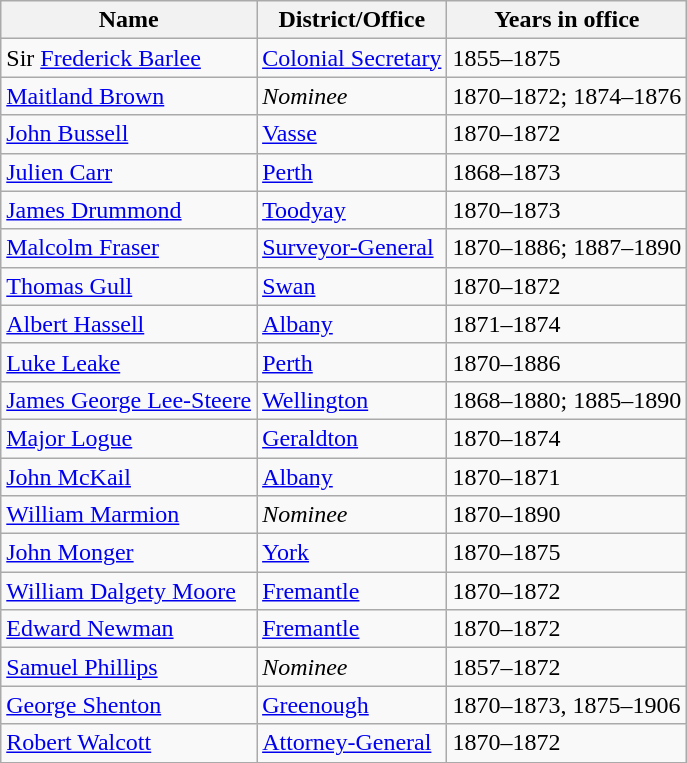<table class="wikitable sortable">
<tr>
<th><strong>Name</strong></th>
<th><strong>District/Office</strong></th>
<th><strong>Years in office</strong></th>
</tr>
<tr>
<td>Sir <a href='#'>Frederick Barlee</a></td>
<td><a href='#'>Colonial Secretary</a></td>
<td>1855–1875</td>
</tr>
<tr>
<td><a href='#'>Maitland Brown</a></td>
<td><em>Nominee</em></td>
<td>1870–1872; 1874–1876</td>
</tr>
<tr>
<td><a href='#'>John Bussell</a></td>
<td><a href='#'>Vasse</a></td>
<td>1870–1872</td>
</tr>
<tr>
<td><a href='#'>Julien Carr</a></td>
<td><a href='#'>Perth</a></td>
<td>1868–1873</td>
</tr>
<tr>
<td><a href='#'>James Drummond</a></td>
<td><a href='#'>Toodyay</a></td>
<td>1870–1873</td>
</tr>
<tr>
<td><a href='#'>Malcolm Fraser</a></td>
<td><a href='#'>Surveyor-General</a></td>
<td>1870–1886; 1887–1890</td>
</tr>
<tr>
<td><a href='#'>Thomas Gull</a></td>
<td><a href='#'>Swan</a></td>
<td>1870–1872</td>
</tr>
<tr>
<td><a href='#'>Albert Hassell</a></td>
<td><a href='#'>Albany</a></td>
<td>1871–1874</td>
</tr>
<tr>
<td><a href='#'>Luke Leake</a></td>
<td><a href='#'>Perth</a></td>
<td>1870–1886</td>
</tr>
<tr>
<td><a href='#'>James George Lee-Steere</a></td>
<td><a href='#'>Wellington</a></td>
<td>1868–1880; 1885–1890</td>
</tr>
<tr>
<td><a href='#'>Major Logue</a></td>
<td><a href='#'>Geraldton</a></td>
<td>1870–1874</td>
</tr>
<tr>
<td><a href='#'>John McKail</a></td>
<td><a href='#'>Albany</a></td>
<td>1870–1871</td>
</tr>
<tr>
<td><a href='#'>William Marmion</a></td>
<td><em>Nominee</em></td>
<td>1870–1890</td>
</tr>
<tr>
<td><a href='#'>John Monger</a></td>
<td><a href='#'>York</a></td>
<td>1870–1875</td>
</tr>
<tr>
<td><a href='#'>William Dalgety Moore</a></td>
<td><a href='#'>Fremantle</a></td>
<td>1870–1872</td>
</tr>
<tr>
<td><a href='#'>Edward Newman</a></td>
<td><a href='#'>Fremantle</a></td>
<td>1870–1872</td>
</tr>
<tr>
<td><a href='#'>Samuel Phillips</a></td>
<td><em>Nominee</em></td>
<td>1857–1872</td>
</tr>
<tr>
<td><a href='#'>George Shenton</a></td>
<td><a href='#'>Greenough</a></td>
<td>1870–1873, 1875–1906</td>
</tr>
<tr>
<td><a href='#'>Robert Walcott</a></td>
<td><a href='#'>Attorney-General</a></td>
<td>1870–1872</td>
</tr>
</table>
